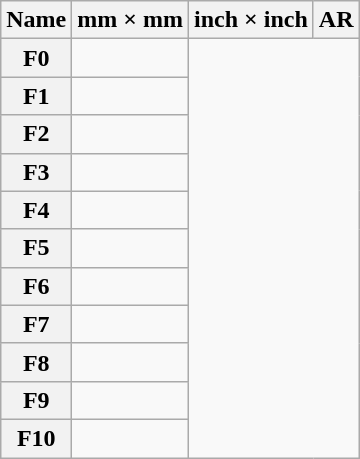<table class="wikitable floatright">
<tr>
<th>Name</th>
<th>mm × mm</th>
<th>inch × inch</th>
<th title="Aspect ratio">AR</th>
</tr>
<tr>
<th>F0</th>
<td></td>
</tr>
<tr>
<th>F1</th>
<td></td>
</tr>
<tr>
<th>F2</th>
<td></td>
</tr>
<tr>
<th>F3</th>
<td></td>
</tr>
<tr style="font-weight: bolder"|>
<th>F4</th>
<td></td>
</tr>
<tr>
<th>F5</th>
<td></td>
</tr>
<tr>
<th>F6</th>
<td></td>
</tr>
<tr>
<th>F7</th>
<td></td>
</tr>
<tr>
<th>F8</th>
<td></td>
</tr>
<tr>
<th>F9</th>
<td></td>
</tr>
<tr>
<th>F10</th>
<td></td>
</tr>
</table>
